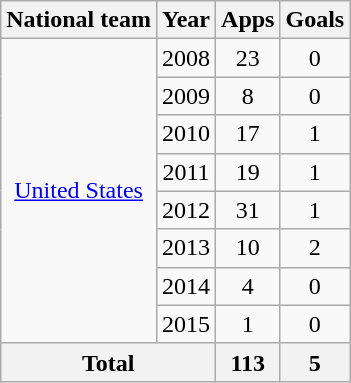<table class="wikitable" style="text-align:center">
<tr>
<th>National team</th>
<th>Year</th>
<th>Apps</th>
<th>Goals</th>
</tr>
<tr>
<td rowspan="8"><a href='#'>United States</a></td>
<td>2008</td>
<td>23</td>
<td>0</td>
</tr>
<tr>
<td>2009</td>
<td>8</td>
<td>0</td>
</tr>
<tr>
<td>2010</td>
<td>17</td>
<td>1</td>
</tr>
<tr>
<td>2011</td>
<td>19</td>
<td>1</td>
</tr>
<tr>
<td>2012</td>
<td>31</td>
<td>1</td>
</tr>
<tr>
<td>2013</td>
<td>10</td>
<td>2</td>
</tr>
<tr>
<td>2014</td>
<td>4</td>
<td>0</td>
</tr>
<tr>
<td>2015</td>
<td>1</td>
<td>0</td>
</tr>
<tr>
<th colspan="2">Total</th>
<th>113</th>
<th>5</th>
</tr>
</table>
